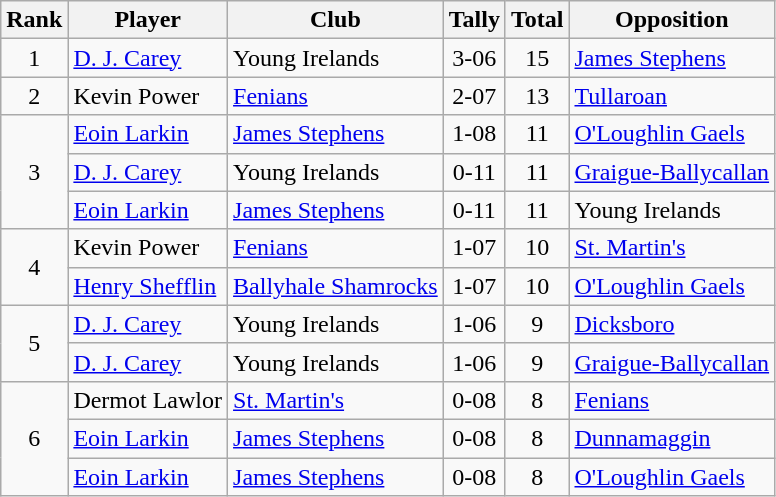<table class="wikitable">
<tr>
<th>Rank</th>
<th>Player</th>
<th>Club</th>
<th>Tally</th>
<th>Total</th>
<th>Opposition</th>
</tr>
<tr>
<td rowspan="1" style="text-align:center;">1</td>
<td><a href='#'>D. J. Carey</a></td>
<td>Young Irelands</td>
<td align=center>3-06</td>
<td align=center>15</td>
<td><a href='#'>James Stephens</a></td>
</tr>
<tr>
<td rowspan="1" style="text-align:center;">2</td>
<td>Kevin Power</td>
<td><a href='#'>Fenians</a></td>
<td align=center>2-07</td>
<td align=center>13</td>
<td><a href='#'>Tullaroan</a></td>
</tr>
<tr>
<td rowspan="3" style="text-align:center;">3</td>
<td><a href='#'>Eoin Larkin</a></td>
<td><a href='#'>James Stephens</a></td>
<td align=center>1-08</td>
<td align=center>11</td>
<td><a href='#'>O'Loughlin Gaels</a></td>
</tr>
<tr>
<td><a href='#'>D. J. Carey</a></td>
<td>Young Irelands</td>
<td align=center>0-11</td>
<td align=center>11</td>
<td><a href='#'>Graigue-Ballycallan</a></td>
</tr>
<tr>
<td><a href='#'>Eoin Larkin</a></td>
<td><a href='#'>James Stephens</a></td>
<td align=center>0-11</td>
<td align=center>11</td>
<td>Young Irelands</td>
</tr>
<tr>
<td rowspan="2" style="text-align:center;">4</td>
<td>Kevin Power</td>
<td><a href='#'>Fenians</a></td>
<td align=center>1-07</td>
<td align=center>10</td>
<td><a href='#'>St. Martin's</a></td>
</tr>
<tr>
<td><a href='#'>Henry Shefflin</a></td>
<td><a href='#'>Ballyhale Shamrocks</a></td>
<td align=center>1-07</td>
<td align=center>10</td>
<td><a href='#'>O'Loughlin Gaels</a></td>
</tr>
<tr>
<td rowspan="2" style="text-align:center;">5</td>
<td><a href='#'>D. J. Carey</a></td>
<td>Young Irelands</td>
<td align=center>1-06</td>
<td align=center>9</td>
<td><a href='#'>Dicksboro</a></td>
</tr>
<tr>
<td><a href='#'>D. J. Carey</a></td>
<td>Young Irelands</td>
<td align=center>1-06</td>
<td align=center>9</td>
<td><a href='#'>Graigue-Ballycallan</a></td>
</tr>
<tr>
<td rowspan="3" style="text-align:center;">6</td>
<td>Dermot Lawlor</td>
<td><a href='#'>St. Martin's</a></td>
<td align=center>0-08</td>
<td align=center>8</td>
<td><a href='#'>Fenians</a></td>
</tr>
<tr>
<td><a href='#'>Eoin Larkin</a></td>
<td><a href='#'>James Stephens</a></td>
<td align=center>0-08</td>
<td align=center>8</td>
<td><a href='#'>Dunnamaggin</a></td>
</tr>
<tr>
<td><a href='#'>Eoin Larkin</a></td>
<td><a href='#'>James Stephens</a></td>
<td align=center>0-08</td>
<td align=center>8</td>
<td><a href='#'>O'Loughlin Gaels</a></td>
</tr>
</table>
